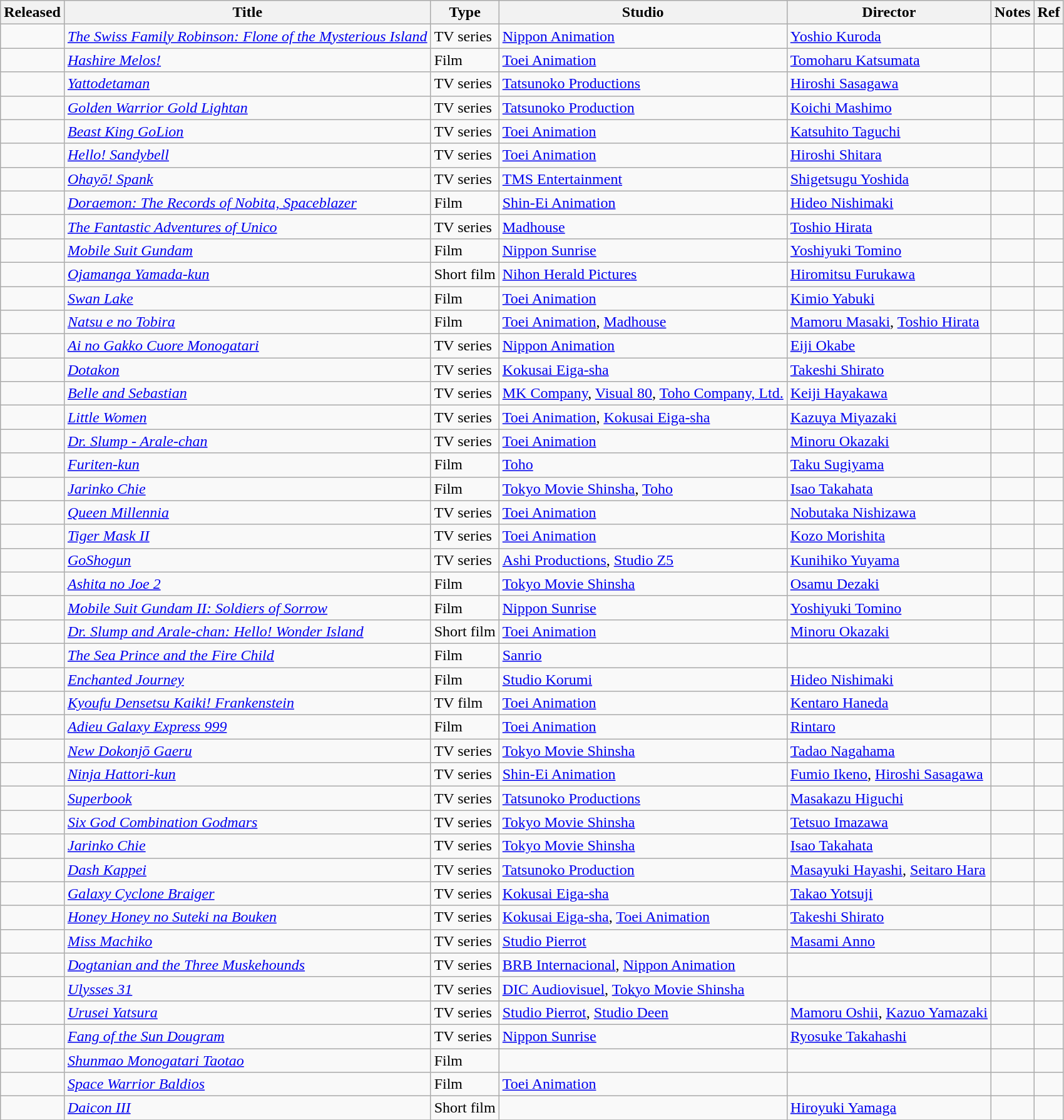<table class="wikitable sortable" border="1">
<tr>
<th>Released</th>
<th>Title</th>
<th>Type</th>
<th>Studio</th>
<th>Director</th>
<th>Notes</th>
<th>Ref</th>
</tr>
<tr>
<td></td>
<td><em><a href='#'>The Swiss Family Robinson: Flone of the Mysterious Island</a></em></td>
<td>TV series</td>
<td><a href='#'>Nippon Animation</a></td>
<td><a href='#'>Yoshio Kuroda</a></td>
<td></td>
<td></td>
</tr>
<tr>
<td></td>
<td><em><a href='#'>Hashire Melos!</a></em></td>
<td>Film</td>
<td><a href='#'>Toei Animation</a></td>
<td><a href='#'>Tomoharu Katsumata</a></td>
<td></td>
<td></td>
</tr>
<tr>
<td></td>
<td><em><a href='#'>Yattodetaman</a></em></td>
<td>TV series</td>
<td><a href='#'>Tatsunoko Productions</a></td>
<td><a href='#'>Hiroshi Sasagawa</a></td>
<td></td>
<td></td>
</tr>
<tr>
<td></td>
<td><em><a href='#'>Golden Warrior Gold Lightan</a></em></td>
<td>TV series</td>
<td><a href='#'>Tatsunoko Production</a></td>
<td><a href='#'>Koichi Mashimo</a></td>
<td></td>
<td></td>
</tr>
<tr>
<td></td>
<td><em><a href='#'>Beast King GoLion</a></em></td>
<td>TV series</td>
<td><a href='#'>Toei Animation</a></td>
<td><a href='#'>Katsuhito Taguchi</a></td>
<td></td>
<td></td>
</tr>
<tr>
<td></td>
<td><em><a href='#'>Hello! Sandybell</a></em></td>
<td>TV series</td>
<td><a href='#'>Toei Animation</a></td>
<td><a href='#'>Hiroshi Shitara</a></td>
<td></td>
<td></td>
</tr>
<tr>
<td></td>
<td><em><a href='#'>Ohayō! Spank</a></em></td>
<td>TV series</td>
<td><a href='#'>TMS Entertainment</a></td>
<td><a href='#'>Shigetsugu Yoshida</a></td>
<td></td>
<td></td>
</tr>
<tr>
<td></td>
<td><em><a href='#'>Doraemon: The Records of Nobita, Spaceblazer</a></em></td>
<td>Film</td>
<td><a href='#'>Shin-Ei Animation</a></td>
<td><a href='#'>Hideo Nishimaki</a></td>
<td></td>
<td></td>
</tr>
<tr>
<td></td>
<td><em><a href='#'>The Fantastic Adventures of Unico</a></em></td>
<td>TV series</td>
<td><a href='#'>Madhouse</a></td>
<td><a href='#'>Toshio Hirata</a></td>
<td></td>
<td></td>
</tr>
<tr>
<td></td>
<td><em><a href='#'>Mobile Suit Gundam</a></em></td>
<td>Film</td>
<td><a href='#'>Nippon Sunrise</a></td>
<td><a href='#'>Yoshiyuki Tomino</a></td>
<td></td>
<td></td>
</tr>
<tr>
<td></td>
<td><em><a href='#'>Ojamanga Yamada-kun</a></em></td>
<td>Short film</td>
<td><a href='#'>Nihon Herald Pictures</a></td>
<td><a href='#'>Hiromitsu Furukawa</a></td>
<td></td>
<td></td>
</tr>
<tr>
<td></td>
<td><em><a href='#'>Swan Lake</a></em></td>
<td>Film</td>
<td><a href='#'>Toei Animation</a></td>
<td><a href='#'>Kimio Yabuki</a></td>
<td></td>
<td></td>
</tr>
<tr>
<td></td>
<td><em><a href='#'>Natsu e no Tobira</a></em></td>
<td>Film</td>
<td><a href='#'>Toei Animation</a>, <a href='#'>Madhouse</a></td>
<td><a href='#'>Mamoru Masaki</a>, <a href='#'>Toshio Hirata</a></td>
<td></td>
<td></td>
</tr>
<tr>
<td></td>
<td><em><a href='#'>Ai no Gakko Cuore Monogatari</a></em></td>
<td>TV series</td>
<td><a href='#'>Nippon Animation</a></td>
<td><a href='#'>Eiji Okabe</a></td>
<td></td>
<td></td>
</tr>
<tr>
<td></td>
<td><em><a href='#'>Dotakon</a></em></td>
<td>TV series</td>
<td><a href='#'>Kokusai Eiga-sha</a></td>
<td><a href='#'>Takeshi Shirato</a></td>
<td></td>
<td></td>
</tr>
<tr>
<td></td>
<td><em><a href='#'>Belle and Sebastian</a></em></td>
<td>TV series</td>
<td><a href='#'>MK Company</a>, <a href='#'>Visual 80</a>, <a href='#'>Toho Company, Ltd.</a></td>
<td><a href='#'>Keiji Hayakawa</a></td>
<td></td>
<td></td>
</tr>
<tr>
<td></td>
<td><em><a href='#'>Little Women</a></em></td>
<td>TV series</td>
<td><a href='#'>Toei Animation</a>, <a href='#'>Kokusai Eiga-sha</a></td>
<td><a href='#'>Kazuya Miyazaki</a></td>
<td></td>
<td></td>
</tr>
<tr>
<td></td>
<td><em><a href='#'>Dr. Slump - Arale-chan</a></em></td>
<td>TV series</td>
<td><a href='#'>Toei Animation</a></td>
<td><a href='#'>Minoru Okazaki</a></td>
<td></td>
<td></td>
</tr>
<tr>
<td></td>
<td><em><a href='#'>Furiten-kun</a></em></td>
<td>Film</td>
<td><a href='#'>Toho</a></td>
<td><a href='#'>Taku Sugiyama</a></td>
<td></td>
<td></td>
</tr>
<tr>
<td></td>
<td><em><a href='#'>Jarinko Chie</a></em></td>
<td>Film</td>
<td><a href='#'>Tokyo Movie Shinsha</a>, <a href='#'>Toho</a></td>
<td><a href='#'>Isao Takahata</a></td>
<td></td>
<td></td>
</tr>
<tr>
<td></td>
<td><em><a href='#'>Queen Millennia</a></em></td>
<td>TV series</td>
<td><a href='#'>Toei Animation</a></td>
<td><a href='#'>Nobutaka Nishizawa</a></td>
<td></td>
<td></td>
</tr>
<tr>
<td></td>
<td><em><a href='#'>Tiger Mask II</a></em></td>
<td>TV series</td>
<td><a href='#'>Toei Animation</a></td>
<td><a href='#'>Kozo Morishita</a></td>
<td></td>
<td></td>
</tr>
<tr>
<td></td>
<td><em><a href='#'>GoShogun</a></em></td>
<td>TV series</td>
<td><a href='#'>Ashi Productions</a>, <a href='#'>Studio Z5</a></td>
<td><a href='#'>Kunihiko Yuyama</a></td>
<td></td>
<td></td>
</tr>
<tr>
<td></td>
<td><em><a href='#'>Ashita no Joe 2</a></em></td>
<td>Film</td>
<td><a href='#'>Tokyo Movie Shinsha</a></td>
<td><a href='#'>Osamu Dezaki</a></td>
<td></td>
<td></td>
</tr>
<tr>
<td></td>
<td><em><a href='#'>Mobile Suit Gundam II: Soldiers of Sorrow</a></em></td>
<td>Film</td>
<td><a href='#'>Nippon Sunrise</a></td>
<td><a href='#'>Yoshiyuki Tomino</a></td>
<td></td>
<td></td>
</tr>
<tr>
<td></td>
<td><em><a href='#'>Dr. Slump and Arale-chan: Hello! Wonder Island</a></em></td>
<td>Short film</td>
<td><a href='#'>Toei Animation</a></td>
<td><a href='#'>Minoru Okazaki</a></td>
<td></td>
<td></td>
</tr>
<tr>
<td></td>
<td><em><a href='#'>The Sea Prince and the Fire Child</a></em></td>
<td>Film</td>
<td><a href='#'>Sanrio</a></td>
<td></td>
<td></td>
<td></td>
</tr>
<tr>
<td></td>
<td><em><a href='#'>Enchanted Journey</a></em></td>
<td>Film</td>
<td><a href='#'>Studio Korumi</a></td>
<td><a href='#'>Hideo Nishimaki</a></td>
<td></td>
<td></td>
</tr>
<tr>
<td></td>
<td><em><a href='#'>Kyoufu Densetsu Kaiki! Frankenstein</a></em></td>
<td>TV film</td>
<td><a href='#'>Toei Animation</a></td>
<td><a href='#'>Kentaro Haneda</a></td>
<td></td>
<td></td>
</tr>
<tr>
<td></td>
<td><em><a href='#'>Adieu Galaxy Express 999</a></em></td>
<td>Film</td>
<td><a href='#'>Toei Animation</a></td>
<td><a href='#'>Rintaro</a></td>
<td></td>
<td></td>
</tr>
<tr>
<td></td>
<td><em><a href='#'>New Dokonjō Gaeru</a></em></td>
<td>TV series</td>
<td><a href='#'>Tokyo Movie Shinsha</a></td>
<td><a href='#'>Tadao Nagahama</a></td>
<td></td>
<td></td>
</tr>
<tr>
<td></td>
<td><em><a href='#'>Ninja Hattori-kun</a></em></td>
<td>TV series</td>
<td><a href='#'>Shin-Ei Animation</a></td>
<td><a href='#'>Fumio Ikeno</a>, <a href='#'>Hiroshi Sasagawa</a></td>
<td></td>
<td></td>
</tr>
<tr>
<td></td>
<td><em><a href='#'>Superbook</a></em></td>
<td>TV series</td>
<td><a href='#'>Tatsunoko Productions</a></td>
<td><a href='#'>Masakazu Higuchi</a></td>
<td></td>
<td></td>
</tr>
<tr>
<td></td>
<td><em><a href='#'>Six God Combination Godmars</a></em></td>
<td>TV series</td>
<td><a href='#'>Tokyo Movie Shinsha</a></td>
<td><a href='#'>Tetsuo Imazawa</a></td>
<td></td>
<td></td>
</tr>
<tr>
<td></td>
<td><em><a href='#'>Jarinko Chie</a></em></td>
<td>TV series</td>
<td><a href='#'>Tokyo Movie Shinsha</a></td>
<td><a href='#'>Isao Takahata</a></td>
<td></td>
<td></td>
</tr>
<tr>
<td></td>
<td><em><a href='#'>Dash Kappei</a></em></td>
<td>TV series</td>
<td><a href='#'>Tatsunoko Production</a></td>
<td><a href='#'>Masayuki Hayashi</a>, <a href='#'>Seitaro Hara</a></td>
<td></td>
<td></td>
</tr>
<tr>
<td></td>
<td><em><a href='#'>Galaxy Cyclone Braiger</a></em></td>
<td>TV series</td>
<td><a href='#'>Kokusai Eiga-sha</a></td>
<td><a href='#'>Takao Yotsuji</a></td>
<td></td>
<td></td>
</tr>
<tr>
<td></td>
<td><em><a href='#'>Honey Honey no Suteki na Bouken</a></em></td>
<td>TV series</td>
<td><a href='#'>Kokusai Eiga-sha</a>, <a href='#'>Toei Animation</a></td>
<td><a href='#'>Takeshi Shirato</a></td>
<td></td>
<td></td>
</tr>
<tr>
<td></td>
<td><em><a href='#'>Miss Machiko</a></em></td>
<td>TV series</td>
<td><a href='#'>Studio Pierrot</a></td>
<td><a href='#'>Masami Anno</a></td>
<td></td>
<td></td>
</tr>
<tr>
<td></td>
<td><em><a href='#'>Dogtanian and the Three Muskehounds</a></em></td>
<td>TV series</td>
<td><a href='#'>BRB Internacional</a>, <a href='#'>Nippon Animation</a></td>
<td></td>
<td></td>
<td></td>
</tr>
<tr>
<td></td>
<td><em><a href='#'>Ulysses 31</a></em></td>
<td>TV series</td>
<td><a href='#'>DIC Audiovisuel</a>, <a href='#'>Tokyo Movie Shinsha</a></td>
<td></td>
<td></td>
<td></td>
</tr>
<tr>
<td></td>
<td><em><a href='#'>Urusei Yatsura</a></em></td>
<td>TV series</td>
<td><a href='#'>Studio Pierrot</a>, <a href='#'>Studio Deen</a></td>
<td><a href='#'>Mamoru Oshii</a>, <a href='#'>Kazuo Yamazaki</a></td>
<td></td>
<td></td>
</tr>
<tr>
<td></td>
<td><em><a href='#'>Fang of the Sun Dougram</a></em></td>
<td>TV series</td>
<td><a href='#'>Nippon Sunrise</a></td>
<td><a href='#'>Ryosuke Takahashi</a></td>
<td></td>
<td></td>
</tr>
<tr>
<td></td>
<td><em><a href='#'>Shunmao Monogatari Taotao</a></em></td>
<td>Film</td>
<td></td>
<td></td>
<td></td>
<td></td>
</tr>
<tr>
<td></td>
<td><em><a href='#'>Space Warrior Baldios</a></em></td>
<td>Film</td>
<td><a href='#'>Toei Animation</a></td>
<td></td>
<td></td>
<td></td>
</tr>
<tr>
<td></td>
<td><em><a href='#'>Daicon III</a></em></td>
<td>Short film</td>
<td></td>
<td><a href='#'>Hiroyuki Yamaga</a></td>
<td></td>
<td></td>
</tr>
<tr>
</tr>
</table>
